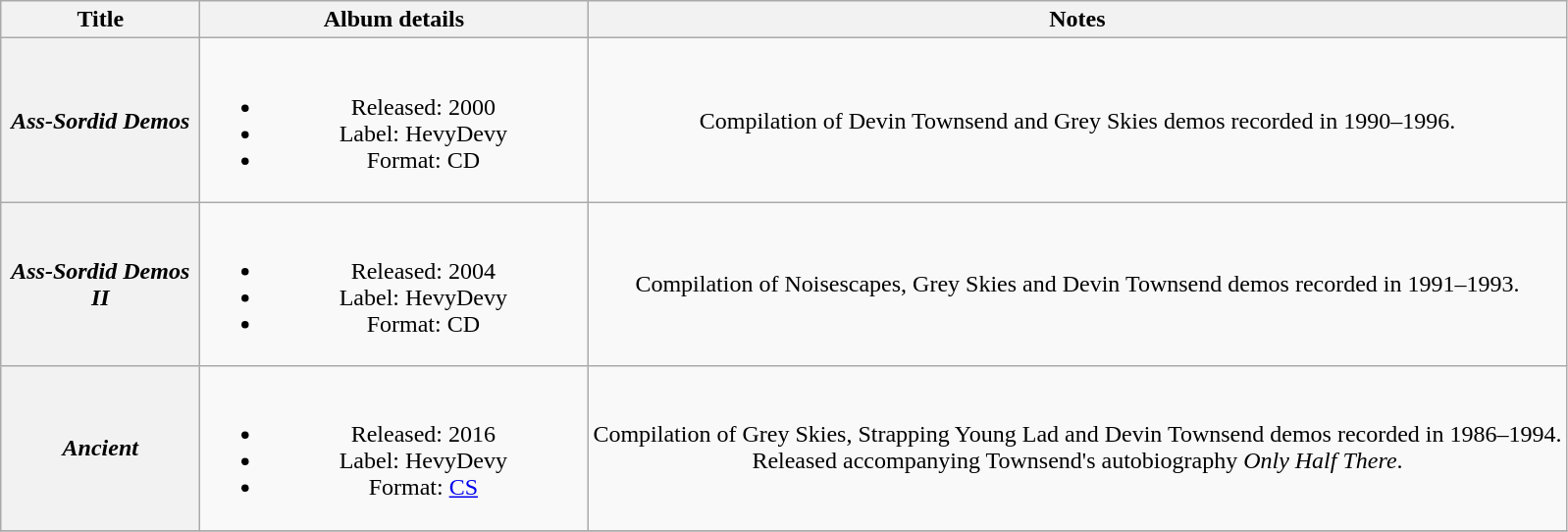<table class="wikitable plainrowheaders" style="text-align:center;">
<tr>
<th scope="col" style="width:8em;">Title</th>
<th scope="col" style="width:16em;">Album details</th>
<th scope="col">Notes</th>
</tr>
<tr>
<th scope="row"><em>Ass-Sordid Demos</em></th>
<td><br><ul><li>Released: 2000</li><li>Label: HevyDevy</li><li>Format: CD</li></ul></td>
<td>Compilation of Devin Townsend and Grey Skies demos recorded in 1990–1996.</td>
</tr>
<tr>
<th scope="row"><em>Ass-Sordid Demos II</em></th>
<td><br><ul><li>Released: 2004</li><li>Label: HevyDevy</li><li>Format: CD</li></ul></td>
<td>Compilation of Noisescapes, Grey Skies and Devin Townsend demos recorded in 1991–1993.</td>
</tr>
<tr>
<th scope="row"><em>Ancient</em></th>
<td><br><ul><li>Released: 2016</li><li>Label: HevyDevy</li><li>Format: <a href='#'>CS</a></li></ul></td>
<td>Compilation of Grey Skies, Strapping Young Lad and Devin Townsend demos recorded in 1986–1994.<br>Released accompanying Townsend's autobiography <em>Only Half There</em>.</td>
</tr>
<tr>
</tr>
</table>
